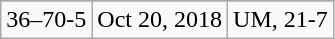<table class="wikitable">
<tr align="center">
</tr>
<tr align="center">
<td>36–70-5</td>
<td>Oct 20, 2018</td>
<td>UM, 21-7</td>
</tr>
</table>
